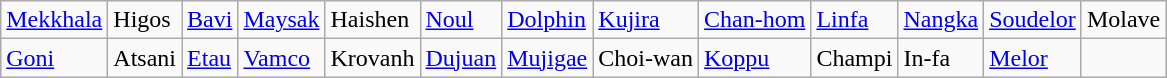<table class="wikitable">
<tr>
<td><a href='#'>Mekkhala</a></td>
<td>Higos</td>
<td><a href='#'>Bavi</a></td>
<td><a href='#'>Maysak</a></td>
<td>Haishen</td>
<td><a href='#'>Noul</a></td>
<td><a href='#'>Dolphin</a></td>
<td><a href='#'>Kujira</a></td>
<td><a href='#'>Chan-hom</a></td>
<td><a href='#'>Linfa</a></td>
<td><a href='#'>Nangka</a></td>
<td><a href='#'>Soudelor</a></td>
<td>Molave</td>
</tr>
<tr>
<td><a href='#'>Goni</a></td>
<td>Atsani</td>
<td><a href='#'>Etau</a></td>
<td><a href='#'>Vamco</a></td>
<td>Krovanh</td>
<td><a href='#'>Dujuan</a></td>
<td><a href='#'>Mujigae</a></td>
<td>Choi-wan</td>
<td><a href='#'>Koppu</a></td>
<td>Champi</td>
<td>In-fa</td>
<td><a href='#'>Melor</a></td>
</tr>
</table>
